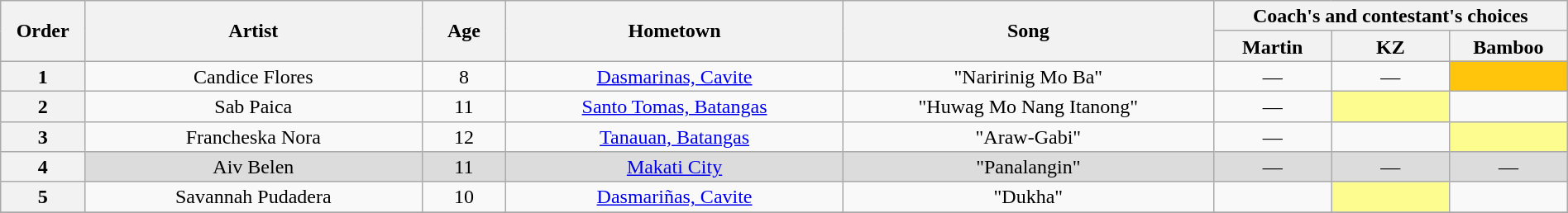<table class="wikitable" style="text-align:center; line-height:17px; width:100%;">
<tr>
<th rowspan="2" scope="col" width="05%">Order</th>
<th rowspan="2" scope="col" width="20%">Artist</th>
<th rowspan="2" scope="col" width="05%">Age</th>
<th rowspan="2" scope="col" width="20%">Hometown</th>
<th rowspan="2" scope="col" width="22%">Song</th>
<th colspan="3">Coach's and contestant's choices</th>
</tr>
<tr>
<th width="07%">Martin</th>
<th width="07%">KZ</th>
<th width="07%">Bamboo</th>
</tr>
<tr>
<th>1</th>
<td>Candice Flores</td>
<td>8</td>
<td><a href='#'>Dasmarinas, Cavite</a></td>
<td>"Naririnig Mo Ba"</td>
<td>—</td>
<td>—</td>
<td style="background:#FFC40C;"><strong></strong></td>
</tr>
<tr>
<th>2</th>
<td>Sab Paica</td>
<td>11</td>
<td><a href='#'>Santo Tomas, Batangas</a></td>
<td>"Huwag Mo Nang Itanong"</td>
<td>—</td>
<td style="background:#fdfc8f;"><strong></strong></td>
<td><strong></strong></td>
</tr>
<tr>
<th>3</th>
<td>Francheska Nora</td>
<td>12</td>
<td><a href='#'>Tanauan, Batangas</a></td>
<td>"Araw-Gabi"</td>
<td>—</td>
<td><strong></strong></td>
<td style="background:#fdfc8f;"><strong></strong></td>
</tr>
<tr>
<th>4</th>
<td style="background:#DCDCDC;">Aiv Belen</td>
<td style="background:#DCDCDC;">11</td>
<td style="background:#DCDCDC;"><a href='#'>Makati City</a></td>
<td style="background:#DCDCDC;">"Panalangin"</td>
<td style="background:#DCDCDC;">—</td>
<td style="background:#DCDCDC;">—</td>
<td style="background:#DCDCDC;">—</td>
</tr>
<tr>
<th>5</th>
<td>Savannah Pudadera</td>
<td>10</td>
<td><a href='#'>Dasmariñas, Cavite</a></td>
<td>"Dukha"</td>
<td><strong></strong></td>
<td style="background:#fdfc8f;"><strong></strong></td>
<td><strong></strong></td>
</tr>
<tr>
</tr>
</table>
